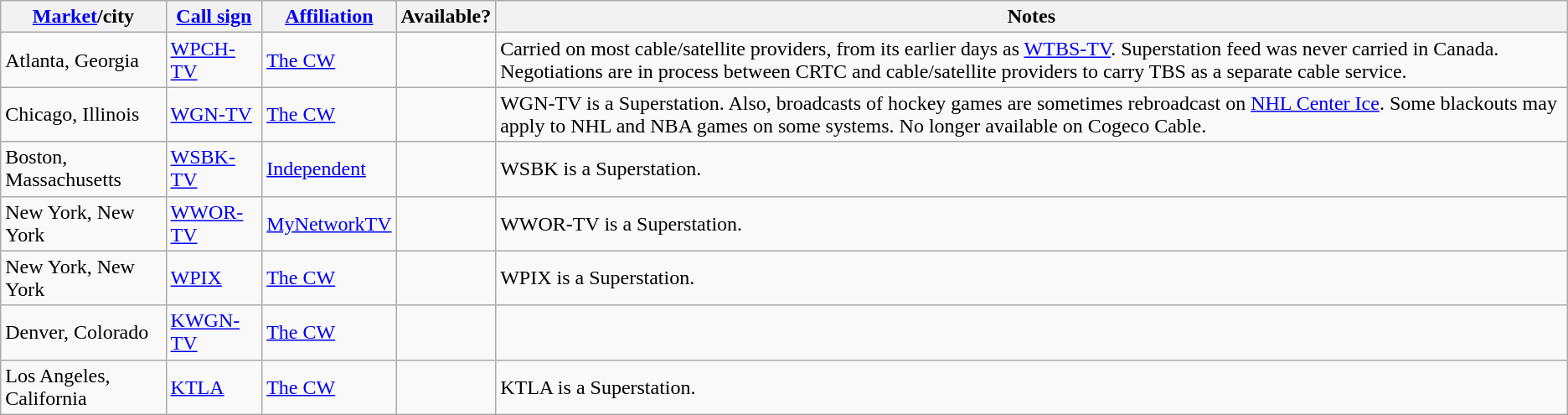<table class="wikitable sortable">
<tr>
<th><a href='#'>Market</a>/city</th>
<th><a href='#'>Call sign</a></th>
<th><a href='#'>Affiliation</a></th>
<th>Available?</th>
<th>Notes</th>
</tr>
<tr>
<td>Atlanta, Georgia</td>
<td><a href='#'>WPCH-TV</a></td>
<td><a href='#'>The CW</a></td>
<td></td>
<td>Carried on most cable/satellite providers, from its earlier days as <a href='#'>WTBS-TV</a>. Superstation feed was never carried in Canada. Negotiations are in process between CRTC and cable/satellite providers to carry TBS as a separate cable service.</td>
</tr>
<tr>
<td>Chicago, Illinois</td>
<td><a href='#'>WGN-TV</a></td>
<td><a href='#'>The CW</a></td>
<td></td>
<td>WGN-TV is a Superstation. Also, broadcasts of hockey games are sometimes rebroadcast on <a href='#'>NHL Center Ice</a>. Some blackouts may apply to NHL and NBA games on some systems.  No longer available on Cogeco Cable.</td>
</tr>
<tr>
<td>Boston, Massachusetts</td>
<td><a href='#'>WSBK-TV</a></td>
<td><a href='#'>Independent</a></td>
<td></td>
<td>WSBK is a Superstation.</td>
</tr>
<tr>
<td>New York, New York</td>
<td><a href='#'>WWOR-TV</a></td>
<td><a href='#'>MyNetworkTV</a></td>
<td></td>
<td>WWOR-TV is a Superstation.</td>
</tr>
<tr>
<td>New York, New York</td>
<td><a href='#'>WPIX</a></td>
<td><a href='#'>The CW</a></td>
<td></td>
<td>WPIX is a Superstation.</td>
</tr>
<tr>
<td>Denver, Colorado</td>
<td><a href='#'>KWGN-TV</a></td>
<td><a href='#'>The CW</a></td>
<td></td>
<td></td>
</tr>
<tr>
<td>Los Angeles, California</td>
<td><a href='#'>KTLA</a></td>
<td><a href='#'>The CW</a></td>
<td></td>
<td>KTLA is a Superstation.</td>
</tr>
</table>
